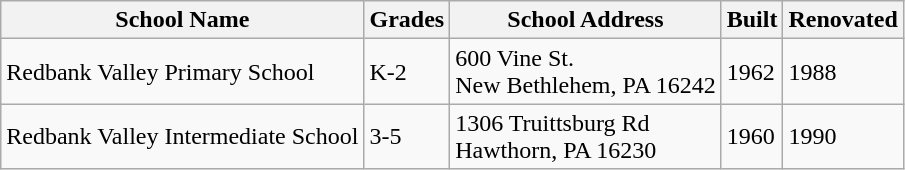<table class="wikitable">
<tr>
<th>School Name</th>
<th>Grades</th>
<th>School Address</th>
<th>Built</th>
<th>Renovated</th>
</tr>
<tr>
<td>Redbank Valley Primary School<br></td>
<td>K-2<br></td>
<td>600 Vine St.<br>New Bethlehem, PA 16242</td>
<td>1962</td>
<td>1988</td>
</tr>
<tr>
<td>Redbank Valley Intermediate School<br></td>
<td>3-5<br></td>
<td>1306 Truittsburg Rd<br>Hawthorn, PA 16230</td>
<td>1960</td>
<td>1990</td>
</tr>
</table>
